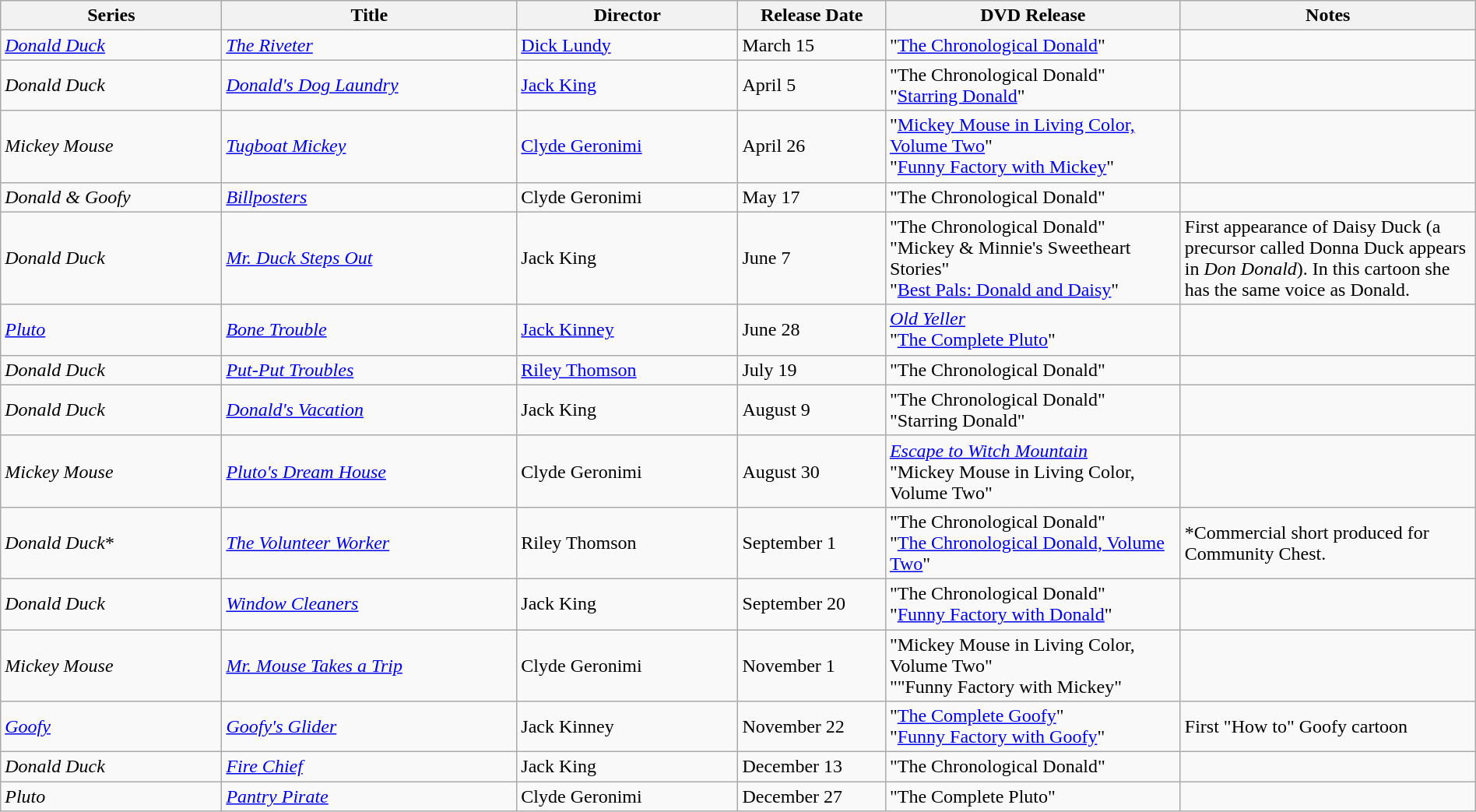<table class="wikitable" style="width:100%;">
<tr>
<th style="width:15%;">Series</th>
<th style="width:20%;">Title</th>
<th style="width:15%;">Director</th>
<th style="width:10%;">Release Date</th>
<th style="width:20%;">DVD Release</th>
<th style="width:20%;">Notes</th>
</tr>
<tr>
<td><em><a href='#'>Donald Duck</a></em></td>
<td><em><a href='#'>The Riveter</a></em></td>
<td><a href='#'>Dick Lundy</a></td>
<td>March 15</td>
<td>"<a href='#'>The Chronological Donald</a>"</td>
<td></td>
</tr>
<tr>
<td><em>Donald Duck</em></td>
<td><em><a href='#'>Donald's Dog Laundry</a></em></td>
<td><a href='#'>Jack King</a></td>
<td>April 5</td>
<td>"The Chronological Donald" <br>"<a href='#'>Starring Donald</a>"</td>
<td></td>
</tr>
<tr>
<td><em>Mickey Mouse</em></td>
<td><em><a href='#'>Tugboat Mickey</a></em></td>
<td><a href='#'>Clyde Geronimi</a></td>
<td>April 26</td>
<td>"<a href='#'>Mickey Mouse in Living Color, Volume Two</a>" <br>"<a href='#'>Funny Factory with Mickey</a>"</td>
<td></td>
</tr>
<tr>
<td><em>Donald & Goofy</em></td>
<td><em><a href='#'>Billposters</a></em></td>
<td>Clyde Geronimi</td>
<td>May 17</td>
<td>"The Chronological Donald"</td>
<td></td>
</tr>
<tr>
<td><em>Donald Duck</em></td>
<td><em><a href='#'>Mr. Duck Steps Out</a></em></td>
<td>Jack King</td>
<td>June 7</td>
<td>"The Chronological Donald" <br>"Mickey & Minnie's Sweetheart Stories" <br>"<a href='#'>Best Pals: Donald and Daisy</a>"</td>
<td>First appearance of Daisy Duck (a precursor called Donna Duck appears in <em>Don Donald</em>). In this cartoon she has the same voice as Donald.</td>
</tr>
<tr>
<td><em><a href='#'>Pluto</a></em></td>
<td><em><a href='#'>Bone Trouble</a></em></td>
<td><a href='#'>Jack Kinney</a></td>
<td>June 28</td>
<td><em><a href='#'>Old Yeller</a></em> <br>"<a href='#'>The Complete Pluto</a>"</td>
<td></td>
</tr>
<tr>
<td><em>Donald Duck</em></td>
<td><em><a href='#'>Put-Put Troubles</a></em></td>
<td><a href='#'>Riley Thomson</a></td>
<td>July 19</td>
<td>"The Chronological Donald"</td>
<td></td>
</tr>
<tr>
<td><em>Donald Duck</em></td>
<td><em><a href='#'>Donald's Vacation</a></em></td>
<td>Jack King</td>
<td>August 9</td>
<td>"The Chronological Donald" <br>"Starring Donald"</td>
<td></td>
</tr>
<tr>
<td><em>Mickey Mouse</em></td>
<td><em><a href='#'>Pluto's Dream House</a></em></td>
<td>Clyde Geronimi</td>
<td>August 30</td>
<td><em><a href='#'>Escape to Witch Mountain</a></em> <br>"Mickey Mouse in Living Color, Volume Two"</td>
<td></td>
</tr>
<tr>
<td><em>Donald Duck</em>*</td>
<td><em><a href='#'>The Volunteer Worker</a></em></td>
<td>Riley Thomson</td>
<td>September 1</td>
<td>"The Chronological Donald" <br> "<a href='#'>The Chronological Donald, Volume Two</a>"</td>
<td>*Commercial short produced for Community Chest.</td>
</tr>
<tr>
<td><em>Donald Duck</em></td>
<td><em><a href='#'>Window Cleaners</a></em></td>
<td>Jack King</td>
<td>September 20</td>
<td>"The Chronological Donald" <br>"<a href='#'>Funny Factory with Donald</a>"</td>
<td></td>
</tr>
<tr>
<td><em>Mickey Mouse</em></td>
<td><em><a href='#'>Mr. Mouse Takes a Trip</a></em></td>
<td>Clyde Geronimi</td>
<td>November 1</td>
<td>"Mickey Mouse in Living Color, Volume Two" <br>""Funny Factory with Mickey"</td>
<td></td>
</tr>
<tr>
<td><em><a href='#'>Goofy</a></em></td>
<td><em><a href='#'>Goofy's Glider</a></em></td>
<td>Jack Kinney</td>
<td>November 22</td>
<td>"<a href='#'>The Complete Goofy</a>" <br>"<a href='#'>Funny Factory with Goofy</a>"</td>
<td>First "How to" Goofy cartoon</td>
</tr>
<tr>
<td><em>Donald Duck</em></td>
<td><em><a href='#'>Fire Chief</a></em></td>
<td>Jack King</td>
<td>December 13</td>
<td>"The Chronological Donald"</td>
<td></td>
</tr>
<tr>
<td><em>Pluto</em></td>
<td><em><a href='#'>Pantry Pirate</a></em></td>
<td>Clyde Geronimi</td>
<td>December 27</td>
<td>"The Complete Pluto"</td>
<td></td>
</tr>
</table>
